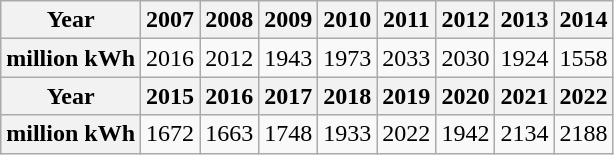<table class="wikitable">
<tr>
<th>Year</th>
<th>2007</th>
<th>2008</th>
<th>2009</th>
<th>2010</th>
<th>2011</th>
<th>2012</th>
<th>2013</th>
<th>2014</th>
</tr>
<tr>
<th>million kWh</th>
<td>2016</td>
<td>2012</td>
<td>1943</td>
<td>1973</td>
<td>2033</td>
<td>2030</td>
<td>1924</td>
<td>1558</td>
</tr>
<tr>
<th>Year</th>
<th>2015</th>
<th>2016</th>
<th>2017</th>
<th>2018</th>
<th>2019</th>
<th>2020</th>
<th>2021</th>
<th>2022</th>
</tr>
<tr>
<th>million kWh</th>
<td>1672</td>
<td>1663</td>
<td>1748</td>
<td>1933</td>
<td>2022</td>
<td>1942</td>
<td>2134</td>
<td>2188</td>
</tr>
</table>
